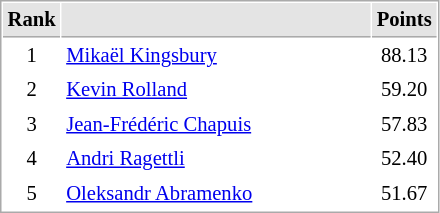<table cellspacing="1" cellpadding="3" style="border:1px solid #aaa; font-size:86%;">
<tr style="background:#e4e4e4;">
<th style="border-bottom:1px solid #aaa; width:10px;">Rank</th>
<th style="border-bottom:1px solid #aaa; width:200px;"></th>
<th style="border-bottom:1px solid #aaa; width:20px;">Points</th>
</tr>
<tr>
<td align=center>1</td>
<td> <a href='#'>Mikaël Kingsbury</a></td>
<td align=center>88.13</td>
</tr>
<tr>
<td align=center>2</td>
<td> <a href='#'>Kevin Rolland</a></td>
<td align=center>59.20</td>
</tr>
<tr>
<td align=center>3</td>
<td> <a href='#'>Jean-Frédéric Chapuis</a></td>
<td align=center>57.83</td>
</tr>
<tr>
<td align=center>4</td>
<td> <a href='#'>Andri Ragettli</a></td>
<td align=center>52.40</td>
</tr>
<tr>
<td align=center>5</td>
<td> <a href='#'>Oleksandr Abramenko</a></td>
<td align=center>51.67</td>
</tr>
</table>
